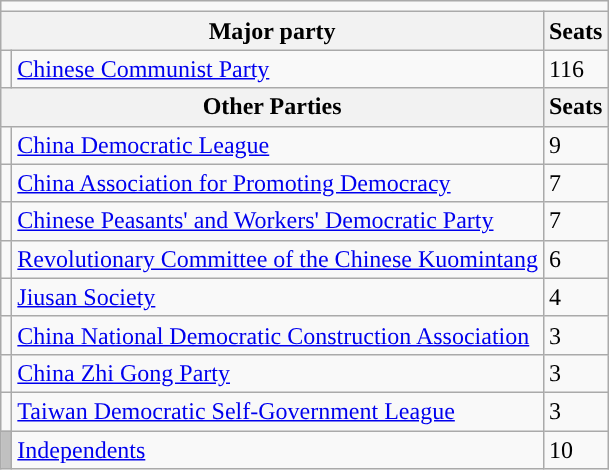<table class="wikitable">
<tr>
<td colspan=6></td>
</tr>
<tr>
<th colspan="2">Major party</th>
<th>Seats</th>
</tr>
<tr>
<td style="background: "></td>
<td><a href='#'>Chinese Communist Party</a></td>
<td>116</td>
</tr>
<tr>
<th colspan="2">Other Parties</th>
<th>Seats</th>
</tr>
<tr>
<td style="background: "></td>
<td><a href='#'>China Democratic League</a></td>
<td>9</td>
</tr>
<tr>
<td style="background: "></td>
<td><a href='#'>China Association for Promoting Democracy</a></td>
<td>7</td>
</tr>
<tr>
<td style="background: "></td>
<td><a href='#'>Chinese Peasants' and Workers' Democratic Party</a></td>
<td>7</td>
</tr>
<tr>
<td style="background: "></td>
<td><a href='#'>Revolutionary Committee of the Chinese Kuomintang</a></td>
<td>6</td>
</tr>
<tr>
<td style="background: "></td>
<td><a href='#'>Jiusan Society</a></td>
<td>4</td>
</tr>
<tr>
<td style="background: "></td>
<td><a href='#'>China National Democratic Construction Association</a></td>
<td>3</td>
</tr>
<tr>
<td style="background: "></td>
<td><a href='#'>China Zhi Gong Party</a></td>
<td>3</td>
</tr>
<tr>
<td style="background: "></td>
<td><a href='#'>Taiwan Democratic Self-Government League</a></td>
<td>3</td>
</tr>
<tr>
<td style="background: #C0C0C0"></td>
<td><a href='#'>Independents</a></td>
<td>10</td>
</tr>
</table>
